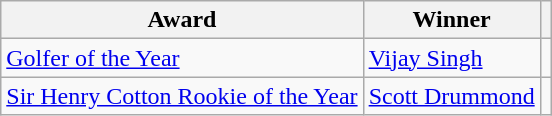<table class="wikitable">
<tr>
<th>Award</th>
<th>Winner</th>
<th></th>
</tr>
<tr>
<td><a href='#'>Golfer of the Year</a></td>
<td> <a href='#'>Vijay Singh</a></td>
<td></td>
</tr>
<tr>
<td><a href='#'>Sir Henry Cotton Rookie of the Year</a></td>
<td> <a href='#'>Scott Drummond</a></td>
<td></td>
</tr>
</table>
